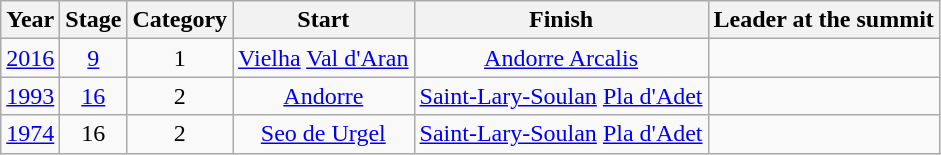<table class="wikitable" style="text-align: center;">
<tr>
<th>Year</th>
<th>Stage</th>
<th>Category</th>
<th>Start</th>
<th>Finish</th>
<th>Leader at the summit</th>
</tr>
<tr>
<td><a href='#'>2016</a></td>
<td><a href='#'>9</a></td>
<td>1</td>
<td><a href='#'>Vielha</a> <a href='#'>Val d'Aran</a></td>
<td><a href='#'>Andorre Arcalis</a></td>
<td></td>
</tr>
<tr>
<td><a href='#'>1993</a></td>
<td><a href='#'>16</a></td>
<td>2</td>
<td><a href='#'>Andorre</a></td>
<td><a href='#'>Saint-Lary-Soulan</a> <a href='#'>Pla d'Adet</a></td>
<td></td>
</tr>
<tr>
<td><a href='#'>1974</a></td>
<td>16</td>
<td>2</td>
<td><a href='#'>Seo de Urgel</a></td>
<td><a href='#'>Saint-Lary-Soulan</a> <a href='#'>Pla d'Adet</a></td>
<td></td>
</tr>
</table>
